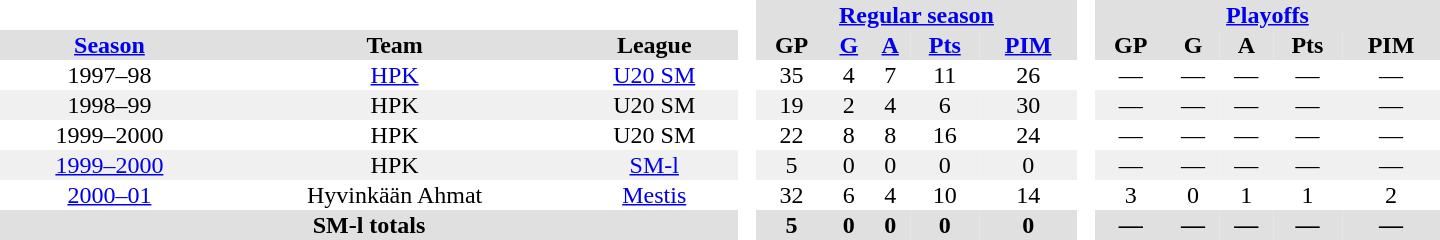<table border="0" cellpadding="1" cellspacing="0" style="text-align:center; width:60em">
<tr bgcolor="#e0e0e0">
<th colspan="3" bgcolor="#ffffff"> </th>
<th rowspan="99" bgcolor="#ffffff"> </th>
<th colspan="5"><a href='#'>Regular season</a></th>
<th rowspan="99" bgcolor="#ffffff"> </th>
<th colspan="5"><a href='#'>Playoffs</a></th>
</tr>
<tr bgcolor="#e0e0e0">
<th><a href='#'>Season</a></th>
<th>Team</th>
<th>League</th>
<th>GP</th>
<th><a href='#'>G</a></th>
<th><a href='#'>A</a></th>
<th><a href='#'>Pts</a></th>
<th><a href='#'>PIM</a></th>
<th>GP</th>
<th>G</th>
<th>A</th>
<th>Pts</th>
<th>PIM</th>
</tr>
<tr>
<td>1997–98</td>
<td><a href='#'>HPK</a></td>
<td><a href='#'>U20 SM</a></td>
<td>35</td>
<td>4</td>
<td>7</td>
<td>11</td>
<td>26</td>
<td>—</td>
<td>—</td>
<td>—</td>
<td>—</td>
<td>—</td>
</tr>
<tr bgcolor="#f0f0f0">
<td>1998–99</td>
<td>HPK</td>
<td>U20 SM</td>
<td>19</td>
<td>2</td>
<td>4</td>
<td>6</td>
<td>30</td>
<td>—</td>
<td>—</td>
<td>—</td>
<td>—</td>
<td>—</td>
</tr>
<tr>
<td>1999–2000</td>
<td>HPK</td>
<td>U20 SM</td>
<td>22</td>
<td>8</td>
<td>8</td>
<td>16</td>
<td>24</td>
<td>—</td>
<td>—</td>
<td>—</td>
<td>—</td>
<td>—</td>
</tr>
<tr bgcolor="#f0f0f0">
<td><a href='#'>1999–2000</a></td>
<td>HPK</td>
<td><a href='#'>SM-l</a></td>
<td>5</td>
<td>0</td>
<td>0</td>
<td>0</td>
<td>0</td>
<td>—</td>
<td>—</td>
<td>—</td>
<td>—</td>
<td>—</td>
</tr>
<tr>
<td><a href='#'>2000–01</a></td>
<td>Hyvinkään Ahmat</td>
<td><a href='#'>Mestis</a></td>
<td>32</td>
<td>6</td>
<td>4</td>
<td>10</td>
<td>14</td>
<td>3</td>
<td>0</td>
<td>1</td>
<td>1</td>
<td>2</td>
</tr>
<tr bgcolor="#e0e0e0">
<th colspan="3">SM-l totals</th>
<th>5</th>
<th>0</th>
<th>0</th>
<th>0</th>
<th>0</th>
<th>—</th>
<th>—</th>
<th>—</th>
<th>—</th>
<th>—</th>
</tr>
</table>
